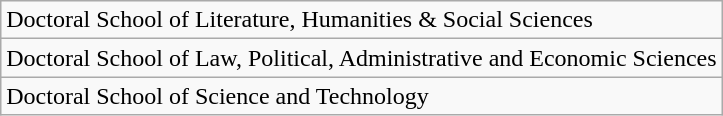<table class="wikitable">
<tr>
<td>Doctoral School of Literature, Humanities & Social Sciences</td>
</tr>
<tr>
<td>Doctoral School of Law, Political, Administrative and Economic Sciences</td>
</tr>
<tr>
<td>Doctoral School of Science and Technology</td>
</tr>
</table>
